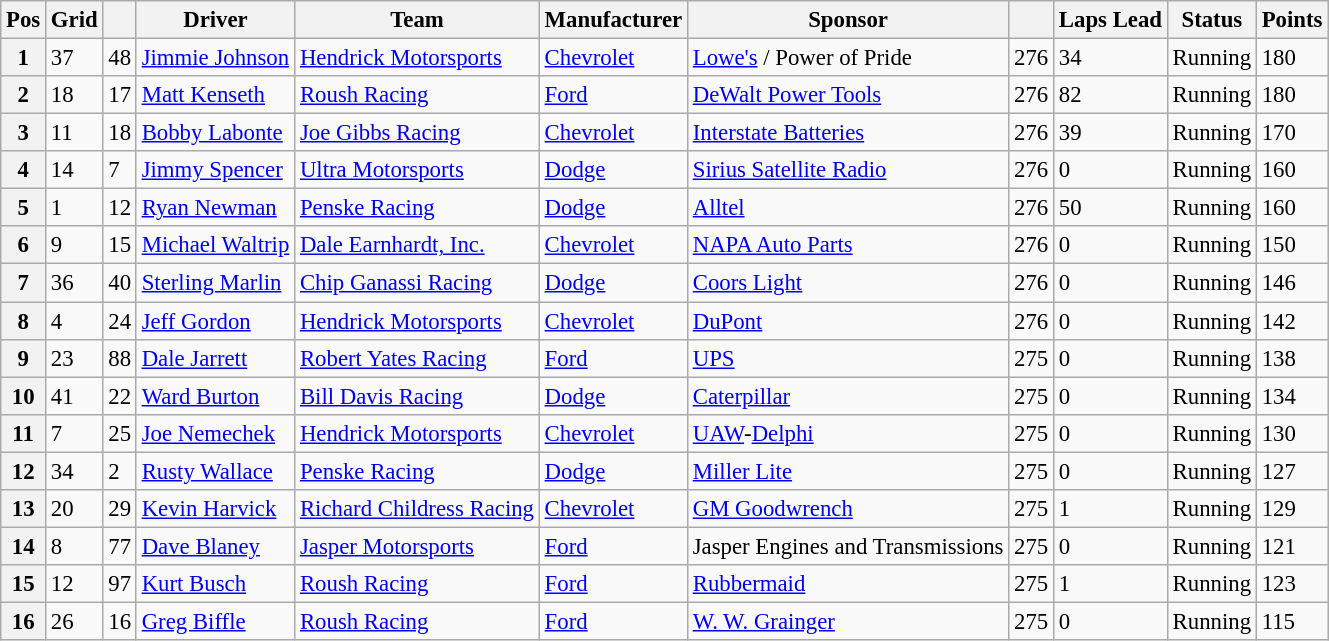<table class="wikitable" style="font-size:95%">
<tr>
<th>Pos</th>
<th>Grid</th>
<th></th>
<th>Driver</th>
<th>Team</th>
<th>Manufacturer</th>
<th>Sponsor</th>
<th></th>
<th>Laps Lead</th>
<th>Status</th>
<th>Points</th>
</tr>
<tr>
<th>1</th>
<td>37</td>
<td>48</td>
<td><a href='#'>Jimmie Johnson</a></td>
<td><a href='#'>Hendrick Motorsports</a></td>
<td><a href='#'>Chevrolet</a></td>
<td><a href='#'>Lowe's</a> / Power of Pride</td>
<td>276</td>
<td>34</td>
<td>Running</td>
<td>180</td>
</tr>
<tr>
<th>2</th>
<td>18</td>
<td>17</td>
<td><a href='#'>Matt Kenseth</a></td>
<td><a href='#'>Roush Racing</a></td>
<td><a href='#'>Ford</a></td>
<td><a href='#'>DeWalt Power Tools</a></td>
<td>276</td>
<td>82</td>
<td>Running</td>
<td>180</td>
</tr>
<tr>
<th>3</th>
<td>11</td>
<td>18</td>
<td><a href='#'>Bobby Labonte</a></td>
<td><a href='#'>Joe Gibbs Racing</a></td>
<td><a href='#'>Chevrolet</a></td>
<td><a href='#'>Interstate Batteries</a></td>
<td>276</td>
<td>39</td>
<td>Running</td>
<td>170</td>
</tr>
<tr>
<th>4</th>
<td>14</td>
<td>7</td>
<td><a href='#'>Jimmy Spencer</a></td>
<td><a href='#'>Ultra Motorsports</a></td>
<td><a href='#'>Dodge</a></td>
<td><a href='#'>Sirius Satellite Radio</a></td>
<td>276</td>
<td>0</td>
<td>Running</td>
<td>160</td>
</tr>
<tr>
<th>5</th>
<td>1</td>
<td>12</td>
<td><a href='#'>Ryan Newman</a></td>
<td><a href='#'>Penske Racing</a></td>
<td><a href='#'>Dodge</a></td>
<td><a href='#'>Alltel</a></td>
<td>276</td>
<td>50</td>
<td>Running</td>
<td>160</td>
</tr>
<tr>
<th>6</th>
<td>9</td>
<td>15</td>
<td><a href='#'>Michael Waltrip</a></td>
<td><a href='#'>Dale Earnhardt, Inc.</a></td>
<td><a href='#'>Chevrolet</a></td>
<td><a href='#'>NAPA Auto Parts</a></td>
<td>276</td>
<td>0</td>
<td>Running</td>
<td>150</td>
</tr>
<tr>
<th>7</th>
<td>36</td>
<td>40</td>
<td><a href='#'>Sterling Marlin</a></td>
<td><a href='#'>Chip Ganassi Racing</a></td>
<td><a href='#'>Dodge</a></td>
<td><a href='#'>Coors Light</a></td>
<td>276</td>
<td>0</td>
<td>Running</td>
<td>146</td>
</tr>
<tr>
<th>8</th>
<td>4</td>
<td>24</td>
<td><a href='#'>Jeff Gordon</a></td>
<td><a href='#'>Hendrick Motorsports</a></td>
<td><a href='#'>Chevrolet</a></td>
<td><a href='#'>DuPont</a></td>
<td>276</td>
<td>0</td>
<td>Running</td>
<td>142</td>
</tr>
<tr>
<th>9</th>
<td>23</td>
<td>88</td>
<td><a href='#'>Dale Jarrett</a></td>
<td><a href='#'>Robert Yates Racing</a></td>
<td><a href='#'>Ford</a></td>
<td><a href='#'>UPS</a></td>
<td>275</td>
<td>0</td>
<td>Running</td>
<td>138</td>
</tr>
<tr>
<th>10</th>
<td>41</td>
<td>22</td>
<td><a href='#'>Ward Burton</a></td>
<td><a href='#'>Bill Davis Racing</a></td>
<td><a href='#'>Dodge</a></td>
<td><a href='#'>Caterpillar</a></td>
<td>275</td>
<td>0</td>
<td>Running</td>
<td>134</td>
</tr>
<tr>
<th>11</th>
<td>7</td>
<td>25</td>
<td><a href='#'>Joe Nemechek</a></td>
<td><a href='#'>Hendrick Motorsports</a></td>
<td><a href='#'>Chevrolet</a></td>
<td><a href='#'>UAW</a>-<a href='#'>Delphi</a></td>
<td>275</td>
<td>0</td>
<td>Running</td>
<td>130</td>
</tr>
<tr>
<th>12</th>
<td>34</td>
<td>2</td>
<td><a href='#'>Rusty Wallace</a></td>
<td><a href='#'>Penske Racing</a></td>
<td><a href='#'>Dodge</a></td>
<td><a href='#'>Miller Lite</a></td>
<td>275</td>
<td>0</td>
<td>Running</td>
<td>127</td>
</tr>
<tr>
<th>13</th>
<td>20</td>
<td>29</td>
<td><a href='#'>Kevin Harvick</a></td>
<td><a href='#'>Richard Childress Racing</a></td>
<td><a href='#'>Chevrolet</a></td>
<td><a href='#'>GM Goodwrench</a></td>
<td>275</td>
<td>1</td>
<td>Running</td>
<td>129</td>
</tr>
<tr>
<th>14</th>
<td>8</td>
<td>77</td>
<td><a href='#'>Dave Blaney</a></td>
<td><a href='#'>Jasper Motorsports</a></td>
<td><a href='#'>Ford</a></td>
<td>Jasper Engines and Transmissions</td>
<td>275</td>
<td>0</td>
<td>Running</td>
<td>121</td>
</tr>
<tr>
<th>15</th>
<td>12</td>
<td>97</td>
<td><a href='#'>Kurt Busch</a></td>
<td><a href='#'>Roush Racing</a></td>
<td><a href='#'>Ford</a></td>
<td><a href='#'>Rubbermaid</a></td>
<td>275</td>
<td>1</td>
<td>Running</td>
<td>123</td>
</tr>
<tr>
<th>16</th>
<td>26</td>
<td>16</td>
<td><a href='#'>Greg Biffle</a></td>
<td><a href='#'>Roush Racing</a></td>
<td><a href='#'>Ford</a></td>
<td><a href='#'>W. W. Grainger</a></td>
<td>275</td>
<td>0</td>
<td>Running</td>
<td>115</td>
</tr>
</table>
